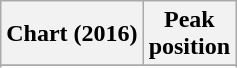<table class="wikitable sortable plainrowheaders" style="text-align:center">
<tr>
<th scope="col">Chart (2016)</th>
<th scope="col">Peak<br> position</th>
</tr>
<tr>
</tr>
<tr>
</tr>
<tr>
</tr>
<tr>
</tr>
<tr>
</tr>
<tr>
</tr>
</table>
